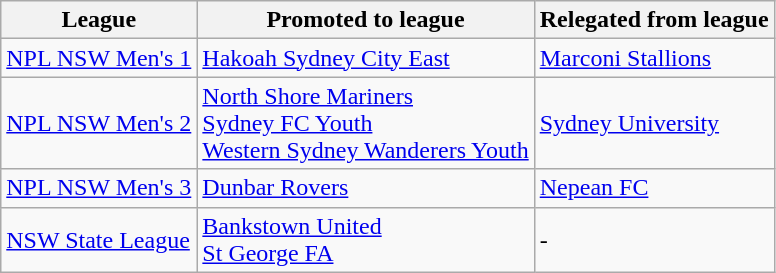<table class="wikitable">
<tr>
<th>League</th>
<th>Promoted to league</th>
<th>Relegated from league</th>
</tr>
<tr>
<td><a href='#'>NPL NSW Men's 1</a></td>
<td><a href='#'>Hakoah Sydney City East</a></td>
<td><a href='#'>Marconi Stallions</a></td>
</tr>
<tr>
<td><a href='#'>NPL NSW Men's 2</a></td>
<td><a href='#'>North Shore Mariners</a><br><a href='#'>Sydney FC Youth</a><br><a href='#'>Western Sydney Wanderers Youth</a></td>
<td><a href='#'>Sydney University</a></td>
</tr>
<tr>
<td><a href='#'>NPL NSW Men's 3</a></td>
<td><a href='#'>Dunbar Rovers</a></td>
<td><a href='#'>Nepean FC</a></td>
</tr>
<tr>
<td><a href='#'>NSW State League</a></td>
<td><a href='#'>Bankstown United</a><br><a href='#'>St George FA</a></td>
<td>-</td>
</tr>
</table>
